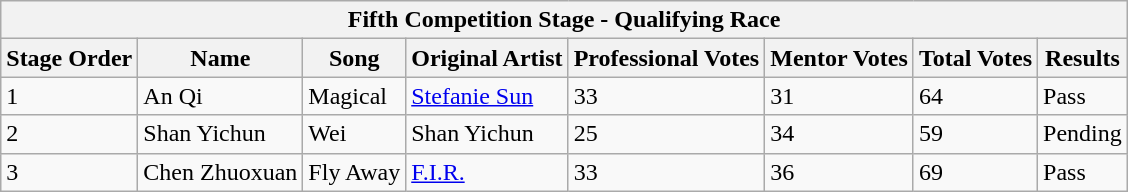<table class="wikitable sortable">
<tr>
<th colspan="8">Fifth Competition Stage - Qualifying Race</th>
</tr>
<tr>
<th>Stage Order</th>
<th class="unsortable">Name</th>
<th class="unsortable">Song</th>
<th class="unsortable">Original Artist</th>
<th>Professional Votes</th>
<th>Mentor Votes</th>
<th>Total Votes</th>
<th class="unsortable">Results</th>
</tr>
<tr>
<td>1</td>
<td>An Qi</td>
<td>Magical</td>
<td><a href='#'>Stefanie Sun</a></td>
<td>33</td>
<td>31</td>
<td>64</td>
<td>Pass</td>
</tr>
<tr>
<td>2</td>
<td>Shan Yichun</td>
<td>Wei</td>
<td>Shan Yichun</td>
<td>25</td>
<td>34</td>
<td>59</td>
<td>Pending</td>
</tr>
<tr>
<td>3</td>
<td>Chen Zhuoxuan</td>
<td>Fly Away</td>
<td><a href='#'>F.I.R.</a></td>
<td>33</td>
<td>36</td>
<td>69</td>
<td>Pass</td>
</tr>
</table>
